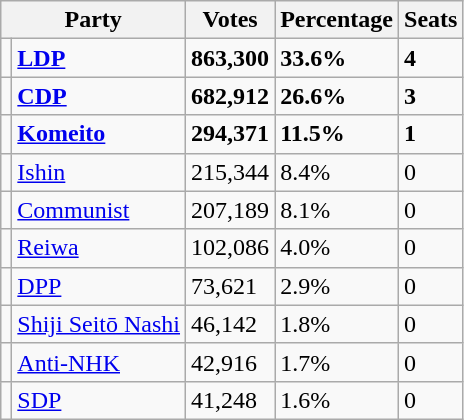<table class="wikitable">
<tr>
<th colspan=2>Party</th>
<th>Votes</th>
<th>Percentage</th>
<th>Seats</th>
</tr>
<tr>
<td bgcolor=></td>
<td><strong><a href='#'>LDP</a></strong></td>
<td><strong>863,300</strong></td>
<td><strong>33.6%</strong></td>
<td><strong>4</strong></td>
</tr>
<tr>
<td bgcolor=></td>
<td><strong><a href='#'>CDP</a></strong></td>
<td><strong>682,912</strong></td>
<td><strong>26.6%</strong></td>
<td><strong>3</strong></td>
</tr>
<tr>
<td bgcolor=></td>
<td><strong><a href='#'>Komeito</a></strong></td>
<td><strong>294,371</strong></td>
<td><strong>11.5%</strong></td>
<td><strong>1</strong></td>
</tr>
<tr>
<td bgcolor=></td>
<td><a href='#'>Ishin</a></td>
<td>215,344</td>
<td>8.4%</td>
<td>0</td>
</tr>
<tr>
<td bgcolor=></td>
<td><a href='#'>Communist</a></td>
<td>207,189</td>
<td>8.1%</td>
<td>0</td>
</tr>
<tr>
<td bgcolor=></td>
<td><a href='#'>Reiwa</a></td>
<td>102,086</td>
<td>4.0%</td>
<td>0</td>
</tr>
<tr>
<td bgcolor=></td>
<td><a href='#'>DPP</a></td>
<td>73,621</td>
<td>2.9%</td>
<td>0</td>
</tr>
<tr>
<td bgcolor=></td>
<td><a href='#'>Shiji Seitō Nashi</a></td>
<td>46,142</td>
<td>1.8%</td>
<td>0</td>
</tr>
<tr>
<td bgcolor=></td>
<td><a href='#'>Anti-NHK</a></td>
<td>42,916</td>
<td>1.7%</td>
<td>0</td>
</tr>
<tr>
<td bgcolor=></td>
<td><a href='#'>SDP</a></td>
<td>41,248</td>
<td>1.6%</td>
<td>0</td>
</tr>
</table>
